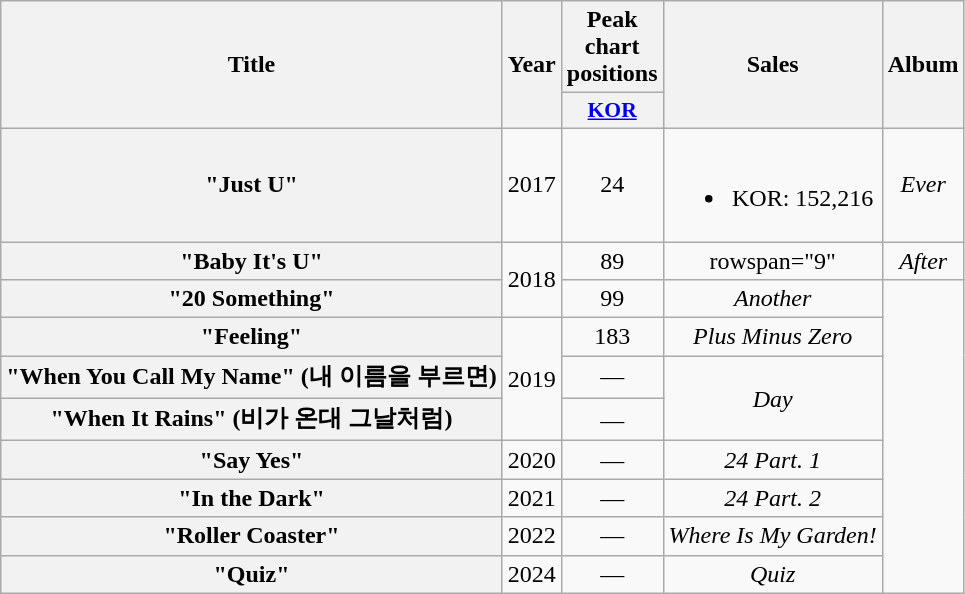<table class="wikitable plainrowheaders" style="text-align:center;">
<tr>
<th scope="col" rowspan="2">Title</th>
<th scope="col" rowspan="2">Year</th>
<th scope="col">Peak<br>chart<br>positions</th>
<th scope="col" rowspan="2">Sales</th>
<th scope="col" rowspan="2">Album</th>
</tr>
<tr>
<th scope="col" style="width:3.5em;font-size:90%;"><a href='#'>KOR</a><br></th>
</tr>
<tr>
<th scope="row">"Just U" </th>
<td>2017</td>
<td>24</td>
<td><br><ul><li>KOR: 152,216</li></ul></td>
<td><em>Ever</em></td>
</tr>
<tr>
<th scope="row">"Baby It's U"</th>
<td rowspan="2">2018</td>
<td>89</td>
<td>rowspan="9" </td>
<td><em>After</em></td>
</tr>
<tr>
<th scope="row">"20 Something"</th>
<td>99</td>
<td><em>Another</em></td>
</tr>
<tr>
<th scope="row">"Feeling" </th>
<td rowspan="3">2019</td>
<td>183</td>
<td><em>Plus Minus Zero</em></td>
</tr>
<tr>
<th scope="row">"When You Call My Name" (내 이름을 부르면)</th>
<td>—</td>
<td rowspan="2"><em>Day</em></td>
</tr>
<tr>
<th scope="row">"When It Rains" (비가 온대 그날처럼)</th>
<td>—</td>
</tr>
<tr>
<th scope="row">"Say Yes"</th>
<td>2020</td>
<td>—</td>
<td><em>24 Part. 1</em></td>
</tr>
<tr>
<th scope="row">"In the Dark"</th>
<td>2021</td>
<td>—</td>
<td><em>24 Part. 2</em></td>
</tr>
<tr>
<th scope="row">"Roller Coaster"</th>
<td>2022</td>
<td>—</td>
<td><em>Where Is My Garden!</em></td>
</tr>
<tr>
<th scope="row">"Quiz"</th>
<td>2024</td>
<td>—</td>
<td><em>Quiz</em></td>
</tr>
</table>
